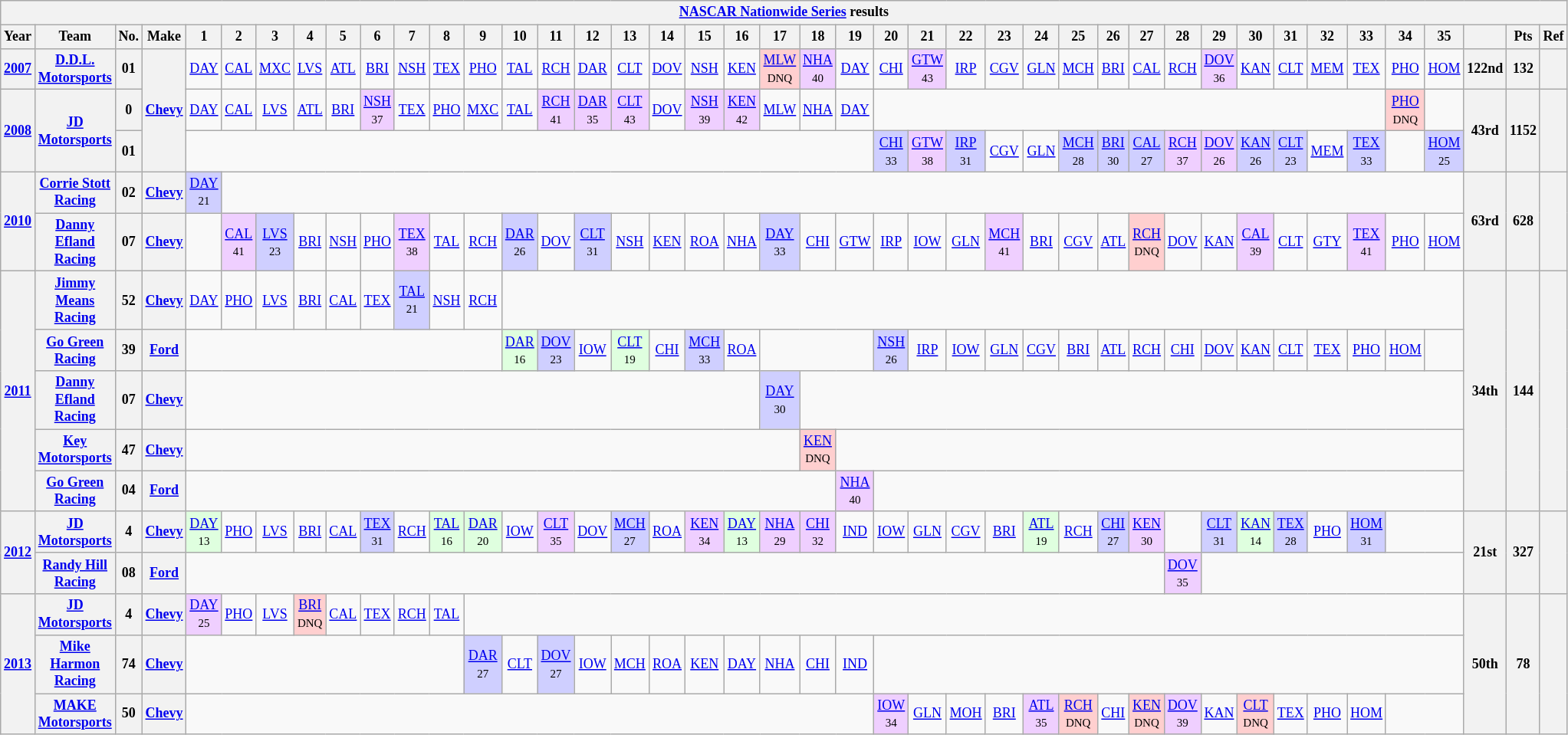<table class="wikitable" style="text-align:center; font-size:75%">
<tr>
<th colspan=42><a href='#'>NASCAR Nationwide Series</a> results</th>
</tr>
<tr>
<th>Year</th>
<th>Team</th>
<th>No.</th>
<th>Make</th>
<th>1</th>
<th>2</th>
<th>3</th>
<th>4</th>
<th>5</th>
<th>6</th>
<th>7</th>
<th>8</th>
<th>9</th>
<th>10</th>
<th>11</th>
<th>12</th>
<th>13</th>
<th>14</th>
<th>15</th>
<th>16</th>
<th>17</th>
<th>18</th>
<th>19</th>
<th>20</th>
<th>21</th>
<th>22</th>
<th>23</th>
<th>24</th>
<th>25</th>
<th>26</th>
<th>27</th>
<th>28</th>
<th>29</th>
<th>30</th>
<th>31</th>
<th>32</th>
<th>33</th>
<th>34</th>
<th>35</th>
<th></th>
<th>Pts</th>
<th>Ref</th>
</tr>
<tr>
<th><a href='#'>2007</a></th>
<th><a href='#'>D.D.L. Motorsports</a></th>
<th>01</th>
<th rowspan=3><a href='#'>Chevy</a></th>
<td><a href='#'>DAY</a></td>
<td><a href='#'>CAL</a></td>
<td><a href='#'>MXC</a></td>
<td><a href='#'>LVS</a></td>
<td><a href='#'>ATL</a></td>
<td><a href='#'>BRI</a></td>
<td><a href='#'>NSH</a></td>
<td><a href='#'>TEX</a></td>
<td><a href='#'>PHO</a></td>
<td><a href='#'>TAL</a></td>
<td><a href='#'>RCH</a></td>
<td><a href='#'>DAR</a></td>
<td><a href='#'>CLT</a></td>
<td><a href='#'>DOV</a></td>
<td><a href='#'>NSH</a></td>
<td><a href='#'>KEN</a></td>
<td style="background:#FFCFCF;"><a href='#'>MLW</a><br><small>DNQ</small></td>
<td style="background:#EFCFFF;"><a href='#'>NHA</a><br><small>40</small></td>
<td><a href='#'>DAY</a></td>
<td><a href='#'>CHI</a></td>
<td style="background:#EFCFFF;"><a href='#'>GTW</a><br><small>43</small></td>
<td><a href='#'>IRP</a></td>
<td><a href='#'>CGV</a></td>
<td><a href='#'>GLN</a></td>
<td><a href='#'>MCH</a></td>
<td><a href='#'>BRI</a></td>
<td><a href='#'>CAL</a></td>
<td><a href='#'>RCH</a></td>
<td style="background:#EFCFFF;"><a href='#'>DOV</a><br><small>36</small></td>
<td><a href='#'>KAN</a></td>
<td><a href='#'>CLT</a></td>
<td><a href='#'>MEM</a></td>
<td><a href='#'>TEX</a></td>
<td><a href='#'>PHO</a></td>
<td><a href='#'>HOM</a></td>
<th>122nd</th>
<th>132</th>
<th></th>
</tr>
<tr>
<th rowspan=2><a href='#'>2008</a></th>
<th rowspan=2><a href='#'>JD Motorsports</a></th>
<th>0</th>
<td><a href='#'>DAY</a></td>
<td><a href='#'>CAL</a></td>
<td><a href='#'>LVS</a></td>
<td><a href='#'>ATL</a></td>
<td><a href='#'>BRI</a></td>
<td style="background:#EFCFFF;"><a href='#'>NSH</a><br><small>37</small></td>
<td><a href='#'>TEX</a></td>
<td><a href='#'>PHO</a></td>
<td><a href='#'>MXC</a></td>
<td><a href='#'>TAL</a></td>
<td style="background:#EFCFFF;"><a href='#'>RCH</a><br><small>41</small></td>
<td style="background:#EFCFFF;"><a href='#'>DAR</a><br><small>35</small></td>
<td style="background:#EFCFFF;"><a href='#'>CLT</a><br><small>43</small></td>
<td><a href='#'>DOV</a></td>
<td style="background:#EFCFFF;"><a href='#'>NSH</a><br><small>39</small></td>
<td style="background:#EFCFFF;"><a href='#'>KEN</a><br><small>42</small></td>
<td><a href='#'>MLW</a></td>
<td><a href='#'>NHA</a></td>
<td><a href='#'>DAY</a></td>
<td colspan=14></td>
<td style="background:#FFCFCF;"><a href='#'>PHO</a><br><small>DNQ</small></td>
<td></td>
<th rowspan=2>43rd</th>
<th rowspan=2>1152</th>
<th rowspan=2></th>
</tr>
<tr>
<th>01</th>
<td colspan=19></td>
<td style="background:#CFCFFF;"><a href='#'>CHI</a><br><small>33</small></td>
<td style="background:#EFCFFF;"><a href='#'>GTW</a><br><small>38</small></td>
<td style="background:#CFCFFF;"><a href='#'>IRP</a><br><small>31</small></td>
<td><a href='#'>CGV</a></td>
<td><a href='#'>GLN</a></td>
<td style="background:#CFCFFF;"><a href='#'>MCH</a><br><small>28</small></td>
<td style="background:#CFCFFF;"><a href='#'>BRI</a><br><small>30</small></td>
<td style="background:#CFCFFF;"><a href='#'>CAL</a><br><small>27</small></td>
<td style="background:#EFCFFF;"><a href='#'>RCH</a><br><small>37</small></td>
<td style="background:#EFCFFF;"><a href='#'>DOV</a><br><small>26</small></td>
<td style="background:#CFCFFF;"><a href='#'>KAN</a><br><small>26</small></td>
<td style="background:#CFCFFF;"><a href='#'>CLT</a><br><small>23</small></td>
<td><a href='#'>MEM</a></td>
<td style="background:#CFCFFF;"><a href='#'>TEX</a><br><small>33</small></td>
<td></td>
<td style="background:#CFCFFF;"><a href='#'>HOM</a><br><small>25</small></td>
</tr>
<tr>
<th rowspan=2><a href='#'>2010</a></th>
<th><a href='#'>Corrie Stott Racing</a></th>
<th>02</th>
<th><a href='#'>Chevy</a></th>
<td style="background:#CFCFFF;"><a href='#'>DAY</a><br><small>21</small></td>
<td colspan=34></td>
<th rowspan=2>63rd</th>
<th rowspan=2>628</th>
<th rowspan=2></th>
</tr>
<tr>
<th><a href='#'>Danny Efland Racing</a></th>
<th>07</th>
<th><a href='#'>Chevy</a></th>
<td></td>
<td style="background:#EFCFFF;"><a href='#'>CAL</a><br><small>41</small></td>
<td style="background:#CFCFFF;"><a href='#'>LVS</a><br><small>23</small></td>
<td><a href='#'>BRI</a></td>
<td><a href='#'>NSH</a></td>
<td><a href='#'>PHO</a></td>
<td style="background:#EFCFFF;"><a href='#'>TEX</a><br><small>38</small></td>
<td><a href='#'>TAL</a></td>
<td><a href='#'>RCH</a></td>
<td style="background:#CFCFFF;"><a href='#'>DAR</a><br><small>26</small></td>
<td><a href='#'>DOV</a></td>
<td style="background:#CFCFFF;"><a href='#'>CLT</a><br><small>31</small></td>
<td><a href='#'>NSH</a></td>
<td><a href='#'>KEN</a></td>
<td><a href='#'>ROA</a></td>
<td><a href='#'>NHA</a></td>
<td style="background:#CFCFFF;"><a href='#'>DAY</a><br><small>33</small></td>
<td><a href='#'>CHI</a></td>
<td><a href='#'>GTW</a></td>
<td><a href='#'>IRP</a></td>
<td><a href='#'>IOW</a></td>
<td><a href='#'>GLN</a></td>
<td style="background:#EFCFFF;"><a href='#'>MCH</a><br><small>41</small></td>
<td><a href='#'>BRI</a></td>
<td><a href='#'>CGV</a></td>
<td><a href='#'>ATL</a></td>
<td style="background:#FFCFCF;"><a href='#'>RCH</a><br><small>DNQ</small></td>
<td><a href='#'>DOV</a></td>
<td><a href='#'>KAN</a></td>
<td style="background:#EFCFFF;"><a href='#'>CAL</a><br><small>39</small></td>
<td><a href='#'>CLT</a></td>
<td><a href='#'>GTY</a></td>
<td style="background:#EFCFFF;"><a href='#'>TEX</a><br><small>41</small></td>
<td><a href='#'>PHO</a></td>
<td><a href='#'>HOM</a></td>
</tr>
<tr>
<th rowspan=5><a href='#'>2011</a></th>
<th><a href='#'>Jimmy Means Racing</a></th>
<th>52</th>
<th><a href='#'>Chevy</a></th>
<td><a href='#'>DAY</a></td>
<td><a href='#'>PHO</a></td>
<td><a href='#'>LVS</a></td>
<td><a href='#'>BRI</a></td>
<td><a href='#'>CAL</a></td>
<td><a href='#'>TEX</a></td>
<td style="background:#CFCFFF;"><a href='#'>TAL</a><br><small>21</small></td>
<td><a href='#'>NSH</a></td>
<td><a href='#'>RCH</a></td>
<td colspan=26></td>
<th rowspan=5>34th</th>
<th rowspan=5>144</th>
<th rowspan=5></th>
</tr>
<tr>
<th><a href='#'>Go Green Racing</a></th>
<th>39</th>
<th><a href='#'>Ford</a></th>
<td colspan=9></td>
<td style="background:#DFFFDF;"><a href='#'>DAR</a><br><small>16</small></td>
<td style="background:#CFCFFF;"><a href='#'>DOV</a><br><small>23</small></td>
<td><a href='#'>IOW</a></td>
<td style="background:#DFFFDF;"><a href='#'>CLT</a><br><small>19</small></td>
<td><a href='#'>CHI</a></td>
<td style="background:#CFCFFF;"><a href='#'>MCH</a><br><small>33</small></td>
<td><a href='#'>ROA</a></td>
<td colspan=3></td>
<td style="background:#CFCFFF;"><a href='#'>NSH</a><br><small>26</small></td>
<td><a href='#'>IRP</a></td>
<td><a href='#'>IOW</a></td>
<td><a href='#'>GLN</a></td>
<td><a href='#'>CGV</a></td>
<td><a href='#'>BRI</a></td>
<td><a href='#'>ATL</a></td>
<td><a href='#'>RCH</a></td>
<td><a href='#'>CHI</a></td>
<td><a href='#'>DOV</a></td>
<td><a href='#'>KAN</a></td>
<td><a href='#'>CLT</a></td>
<td><a href='#'>TEX</a></td>
<td><a href='#'>PHO</a></td>
<td><a href='#'>HOM</a></td>
<td></td>
</tr>
<tr>
<th><a href='#'>Danny Efland Racing</a></th>
<th>07</th>
<th><a href='#'>Chevy</a></th>
<td colspan=16></td>
<td style="background:#CFCFFF;"><a href='#'>DAY</a><br><small>30</small></td>
<td colspan=18></td>
</tr>
<tr>
<th><a href='#'>Key Motorsports</a></th>
<th>47</th>
<th><a href='#'>Chevy</a></th>
<td colspan=17></td>
<td style="background:#FFCFCF;"><a href='#'>KEN</a><br><small>DNQ</small></td>
<td colspan=17></td>
</tr>
<tr>
<th><a href='#'>Go Green Racing</a></th>
<th>04</th>
<th><a href='#'>Ford</a></th>
<td colspan=18></td>
<td style="background:#EFCFFF;"><a href='#'>NHA</a><br><small>40</small></td>
<td colspan=16></td>
</tr>
<tr>
<th rowspan=2><a href='#'>2012</a></th>
<th><a href='#'>JD Motorsports</a></th>
<th>4</th>
<th><a href='#'>Chevy</a></th>
<td style="background:#DFFFDF;"><a href='#'>DAY</a><br><small>13</small></td>
<td><a href='#'>PHO</a></td>
<td><a href='#'>LVS</a></td>
<td><a href='#'>BRI</a></td>
<td><a href='#'>CAL</a></td>
<td style="background:#CFCFFF;"><a href='#'>TEX</a><br><small>31</small></td>
<td><a href='#'>RCH</a></td>
<td style="background:#DFFFDF;"><a href='#'>TAL</a><br><small>16</small></td>
<td style="background:#DFFFDF;"><a href='#'>DAR</a><br><small>20</small></td>
<td><a href='#'>IOW</a></td>
<td style="background:#EFCFFF;"><a href='#'>CLT</a><br><small>35</small></td>
<td><a href='#'>DOV</a></td>
<td style="background:#CFCFFF;"><a href='#'>MCH</a><br><small>27</small></td>
<td><a href='#'>ROA</a></td>
<td style="background:#EFCFFF;"><a href='#'>KEN</a><br><small>34</small></td>
<td style="background:#DFFFDF;"><a href='#'>DAY</a><br><small>13</small></td>
<td style="background:#EFCFFF;"><a href='#'>NHA</a><br><small>29</small></td>
<td style="background:#EFCFFF;"><a href='#'>CHI</a><br><small>32</small></td>
<td><a href='#'>IND</a></td>
<td><a href='#'>IOW</a></td>
<td><a href='#'>GLN</a></td>
<td><a href='#'>CGV</a></td>
<td><a href='#'>BRI</a></td>
<td style="background:#DFFFDF;"><a href='#'>ATL</a><br><small>19</small></td>
<td><a href='#'>RCH</a></td>
<td style="background:#CFCFFF;"><a href='#'>CHI</a><br><small>27</small></td>
<td style="background:#EFCFFF;"><a href='#'>KEN</a><br><small>30</small></td>
<td></td>
<td style="background:#CFCFFF;"><a href='#'>CLT</a><br><small>31</small></td>
<td style="background:#DFFFDF;"><a href='#'>KAN</a><br><small>14</small></td>
<td style="background:#CFCFFF;"><a href='#'>TEX</a><br><small>28</small></td>
<td><a href='#'>PHO</a></td>
<td style="background:#CFCFFF;"><a href='#'>HOM</a><br><small>31</small></td>
<td colspan=2></td>
<th rowspan=2>21st</th>
<th rowspan=2>327</th>
<th rowspan=2></th>
</tr>
<tr>
<th><a href='#'>Randy Hill Racing</a></th>
<th>08</th>
<th><a href='#'>Ford</a></th>
<td colspan=27></td>
<td style="background:#EFCFFF;"><a href='#'>DOV</a><br><small>35</small></td>
<td colspan=7></td>
</tr>
<tr>
<th rowspan=3><a href='#'>2013</a></th>
<th><a href='#'>JD Motorsports</a></th>
<th>4</th>
<th><a href='#'>Chevy</a></th>
<td style="background:#EFCFFF;"><a href='#'>DAY</a><br><small>25</small></td>
<td><a href='#'>PHO</a></td>
<td><a href='#'>LVS</a></td>
<td style="background:#FFCFCF;"><a href='#'>BRI</a><br><small>DNQ</small></td>
<td><a href='#'>CAL</a></td>
<td><a href='#'>TEX</a></td>
<td><a href='#'>RCH</a></td>
<td><a href='#'>TAL</a></td>
<td colspan=27></td>
<th rowspan=3>50th</th>
<th rowspan=3>78</th>
<th rowspan=3></th>
</tr>
<tr>
<th><a href='#'>Mike Harmon Racing</a></th>
<th>74</th>
<th><a href='#'>Chevy</a></th>
<td colspan=8></td>
<td style="background:#CFCFFF;"><a href='#'>DAR</a><br><small>27</small></td>
<td><a href='#'>CLT</a></td>
<td style="background:#CFCFFF;"><a href='#'>DOV</a><br><small>27</small></td>
<td><a href='#'>IOW</a></td>
<td><a href='#'>MCH</a></td>
<td><a href='#'>ROA</a></td>
<td><a href='#'>KEN</a></td>
<td><a href='#'>DAY</a></td>
<td><a href='#'>NHA</a></td>
<td><a href='#'>CHI</a></td>
<td><a href='#'>IND</a></td>
<td colspan=16></td>
</tr>
<tr>
<th><a href='#'>MAKE Motorsports</a></th>
<th>50</th>
<th><a href='#'>Chevy</a></th>
<td colspan=19></td>
<td style="background:#EFCFFF;"><a href='#'>IOW</a><br><small>34</small></td>
<td><a href='#'>GLN</a></td>
<td><a href='#'>MOH</a></td>
<td><a href='#'>BRI</a></td>
<td style="background:#EFCFFF;"><a href='#'>ATL</a><br><small>35</small></td>
<td style="background:#FFCFCF;"><a href='#'>RCH</a><br><small>DNQ</small></td>
<td><a href='#'>CHI</a></td>
<td style="background:#FFCFCF;"><a href='#'>KEN</a><br><small>DNQ</small></td>
<td style="background:#EFCFFF;"><a href='#'>DOV</a><br><small>39</small></td>
<td><a href='#'>KAN</a></td>
<td style="background:#FFCFCF;"><a href='#'>CLT</a><br><small>DNQ</small></td>
<td><a href='#'>TEX</a></td>
<td><a href='#'>PHO</a></td>
<td><a href='#'>HOM</a></td>
<td colspan=2></td>
</tr>
</table>
